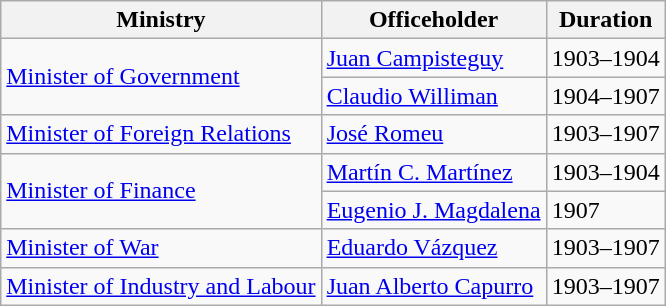<table class="wikitable">
<tr>
<th>Ministry</th>
<th>Officeholder</th>
<th>Duration</th>
</tr>
<tr>
<td rowspan="2"><a href='#'>Minister of Government</a></td>
<td><a href='#'>Juan Campisteguy</a></td>
<td>1903–1904</td>
</tr>
<tr>
<td><a href='#'>Claudio Williman</a></td>
<td>1904–1907</td>
</tr>
<tr>
<td rowspan="1"><a href='#'>Minister of Foreign Relations</a></td>
<td><a href='#'>José Romeu</a></td>
<td>1903–1907</td>
</tr>
<tr>
<td rowspan="2"><a href='#'>Minister of Finance</a></td>
<td><a href='#'>Martín C. Martínez</a></td>
<td>1903–1904</td>
</tr>
<tr>
<td><a href='#'>Eugenio J. Magdalena</a></td>
<td>1907</td>
</tr>
<tr>
<td><a href='#'>Minister of War</a></td>
<td><a href='#'>Eduardo Vázquez</a></td>
<td>1903–1907</td>
</tr>
<tr>
<td rowspan="1"><a href='#'>Minister of Industry and Labour</a></td>
<td><a href='#'>Juan Alberto Capurro</a></td>
<td>1903–1907</td>
</tr>
</table>
